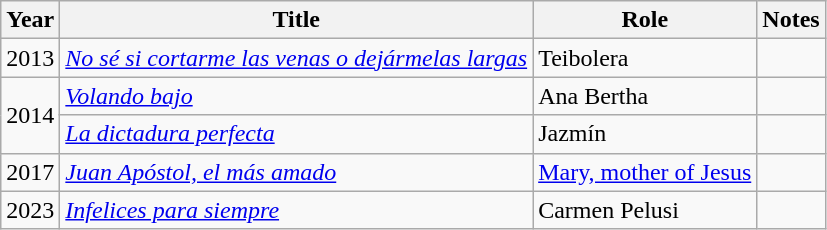<table class="wikitable sortable">
<tr>
<th>Year</th>
<th>Title</th>
<th>Role</th>
<th>Notes</th>
</tr>
<tr>
<td>2013</td>
<td><em><a href='#'>No sé si cortarme las venas o dejármelas largas</a></em></td>
<td>Teibolera</td>
<td></td>
</tr>
<tr>
<td rowspan=2>2014</td>
<td><em><a href='#'>Volando bajo</a></em></td>
<td>Ana Bertha</td>
<td></td>
</tr>
<tr>
<td><em><a href='#'>La dictadura perfecta</a></em></td>
<td>Jazmín</td>
<td></td>
</tr>
<tr>
<td>2017</td>
<td><em><a href='#'>Juan Apóstol, el más amado</a></em></td>
<td><a href='#'>Mary, mother of Jesus</a></td>
<td></td>
</tr>
<tr>
<td>2023</td>
<td><em><a href='#'>Infelices para siempre</a></em></td>
<td>Carmen Pelusi</td>
<td></td>
</tr>
</table>
